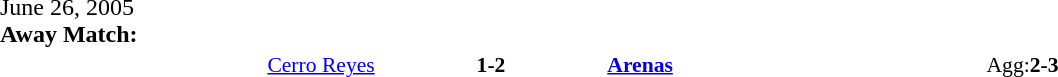<table width=100% cellspacing=1>
<tr>
<th width=20%></th>
<th width=12%></th>
<th width=20%></th>
<th></th>
</tr>
<tr>
<td>June 26, 2005<br><strong>Away Match:</strong></td>
</tr>
<tr style=font-size:90%>
<td align=right><a href='#'>Cerro Reyes</a></td>
<td align=center><strong>1-2</strong></td>
<td><strong><a href='#'>Arenas</a></strong></td>
<td>Agg:<strong>2-3</strong></td>
</tr>
</table>
